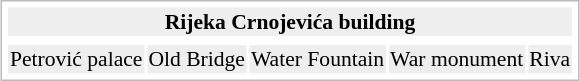<table style="margin:1em auto; padding:2px; border: 1px solid #BBB; text-align:center; font-size:90%">
<tr>
<th colspan="5" style="background:#EEE">Rijeka Crnojevića building</th>
</tr>
<tr>
<td></td>
<td></td>
<td></td>
<td></td>
<td></td>
</tr>
<tr style="background:#EEE">
<td>Petrović palace</td>
<td>Old Bridge</td>
<td>Water Fountain</td>
<td>War monument</td>
<td>Riva</td>
</tr>
</table>
